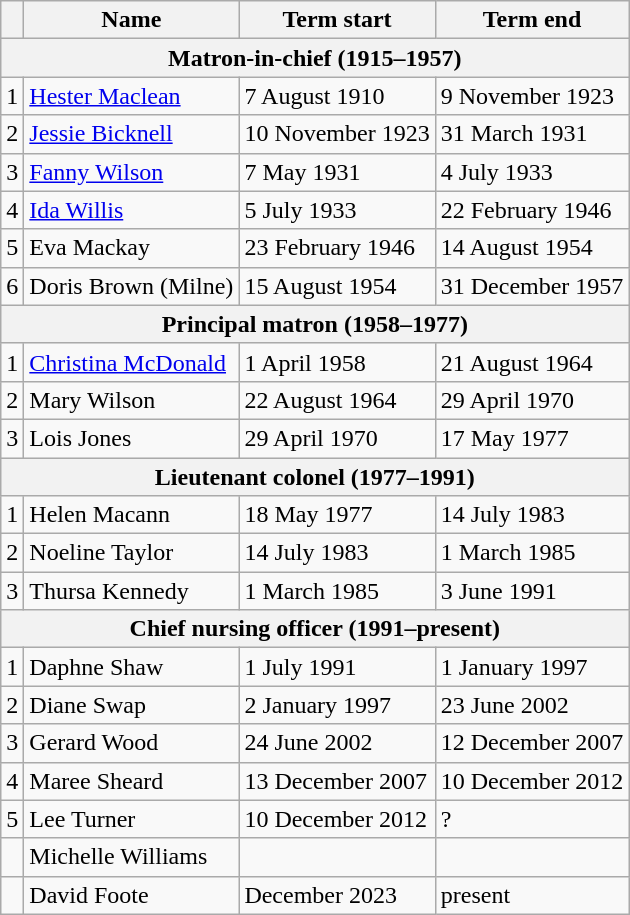<table class="wikitable">
<tr>
<th></th>
<th>Name</th>
<th>Term start</th>
<th>Term end</th>
</tr>
<tr>
<th colspan=4>Matron-in-chief (1915–1957)</th>
</tr>
<tr>
<td align=center>1</td>
<td><a href='#'>Hester Maclean</a><br></td>
<td>7 August 1910</td>
<td>9 November 1923</td>
</tr>
<tr>
<td align=center>2</td>
<td><a href='#'>Jessie Bicknell</a><br></td>
<td>10 November 1923</td>
<td>31 March 1931</td>
</tr>
<tr>
<td align=center>3</td>
<td><a href='#'>Fanny Wilson</a><br></td>
<td>7 May 1931</td>
<td>4 July 1933</td>
</tr>
<tr>
<td align=center>4</td>
<td><a href='#'>Ida Willis</a><br>  </td>
<td>5 July 1933</td>
<td>22 February 1946</td>
</tr>
<tr>
<td align=center>5</td>
<td>Eva Mackay<br></td>
<td>23 February 1946</td>
<td>14 August 1954</td>
</tr>
<tr>
<td align=center>6</td>
<td>Doris Brown (Milne)<br></td>
<td>15 August 1954</td>
<td>31 December 1957</td>
</tr>
<tr>
<th colspan=4>Principal matron (1958–1977)</th>
</tr>
<tr>
<td align=center>1</td>
<td><a href='#'>Christina McDonald</a><br></td>
<td>1 April 1958</td>
<td>21 August 1964</td>
</tr>
<tr>
<td align=center>2</td>
<td>Mary Wilson<br></td>
<td>22 August 1964</td>
<td>29 April 1970</td>
</tr>
<tr>
<td align=center>3</td>
<td>Lois Jones<br></td>
<td>29 April 1970</td>
<td>17 May 1977</td>
</tr>
<tr>
<th colspan=4>Lieutenant colonel (1977–1991)</th>
</tr>
<tr>
<td align=center>1</td>
<td>Helen Macann<br></td>
<td>18 May 1977</td>
<td>14 July 1983</td>
</tr>
<tr>
<td align=center>2</td>
<td>Noeline Taylor<br></td>
<td>14 July 1983</td>
<td>1 March 1985</td>
</tr>
<tr>
<td align=center>3</td>
<td>Thursa Kennedy<br></td>
<td>1 March 1985</td>
<td>3 June 1991</td>
</tr>
<tr>
<th colspan=4>Chief nursing officer (1991–present)</th>
</tr>
<tr>
<td align=center>1</td>
<td>Daphne Shaw<br></td>
<td>1 July 1991</td>
<td>1 January 1997</td>
</tr>
<tr>
<td align=center>2</td>
<td>Diane Swap<br></td>
<td>2 January 1997</td>
<td>23 June 2002</td>
</tr>
<tr>
<td align=center>3</td>
<td>Gerard Wood<br></td>
<td>24 June 2002</td>
<td>12 December 2007</td>
</tr>
<tr>
<td align=center>4</td>
<td>Maree Sheard</td>
<td>13 December 2007</td>
<td>10 December 2012</td>
</tr>
<tr>
<td align=center>5</td>
<td>Lee Turner</td>
<td>10 December 2012</td>
<td>?</td>
</tr>
<tr>
<td align=center></td>
<td>Michelle Williams</td>
<td></td>
<td></td>
</tr>
<tr>
<td align=center></td>
<td>David Foote</td>
<td>December 2023</td>
<td>present</td>
</tr>
</table>
